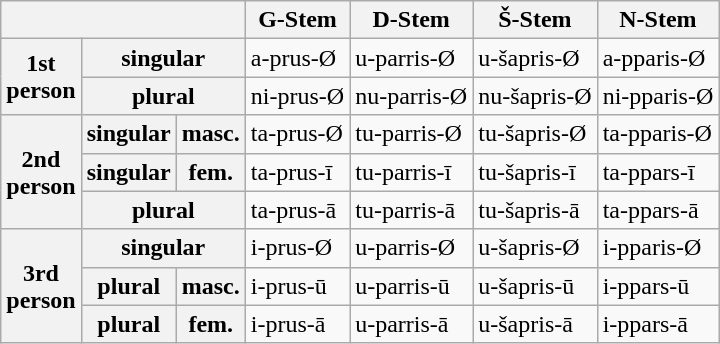<table class="wikitable">
<tr>
<th colspan="3"></th>
<th>G-Stem</th>
<th>D-Stem</th>
<th>Š-Stem</th>
<th>N-Stem</th>
</tr>
<tr>
<th rowspan="2">1st<br>person</th>
<th colspan="2">singular</th>
<td>a-prus-Ø</td>
<td>u-parris-Ø</td>
<td>u-šapris-Ø</td>
<td>a-pparis-Ø</td>
</tr>
<tr>
<th colspan="2">plural</th>
<td>ni-prus-Ø</td>
<td>nu-parris-Ø</td>
<td>nu-šapris-Ø</td>
<td>ni-pparis-Ø</td>
</tr>
<tr>
<th rowspan="3">2nd<br>person</th>
<th>singular</th>
<th>masc.</th>
<td>ta-prus-Ø</td>
<td>tu-parris-Ø</td>
<td>tu-šapris-Ø</td>
<td>ta-pparis-Ø</td>
</tr>
<tr>
<th>singular</th>
<th>fem.</th>
<td>ta-prus-ī</td>
<td>tu-parris-ī</td>
<td>tu-šapris-ī</td>
<td>ta-ppars-ī</td>
</tr>
<tr>
<th colspan="2">plural</th>
<td>ta-prus-ā</td>
<td>tu-parris-ā</td>
<td>tu-šapris-ā</td>
<td>ta-ppars-ā</td>
</tr>
<tr>
<th rowspan="3">3rd<br>person</th>
<th colspan="2">singular</th>
<td>i-prus-Ø</td>
<td>u-parris-Ø</td>
<td>u-šapris-Ø</td>
<td>i-pparis-Ø</td>
</tr>
<tr>
<th>plural</th>
<th>masc.</th>
<td>i-prus-ū</td>
<td>u-parris-ū</td>
<td>u-šapris-ū</td>
<td>i-ppars-ū</td>
</tr>
<tr>
<th>plural</th>
<th>fem.</th>
<td>i-prus-ā</td>
<td>u-parris-ā</td>
<td>u-šapris-ā</td>
<td>i-ppars-ā</td>
</tr>
</table>
